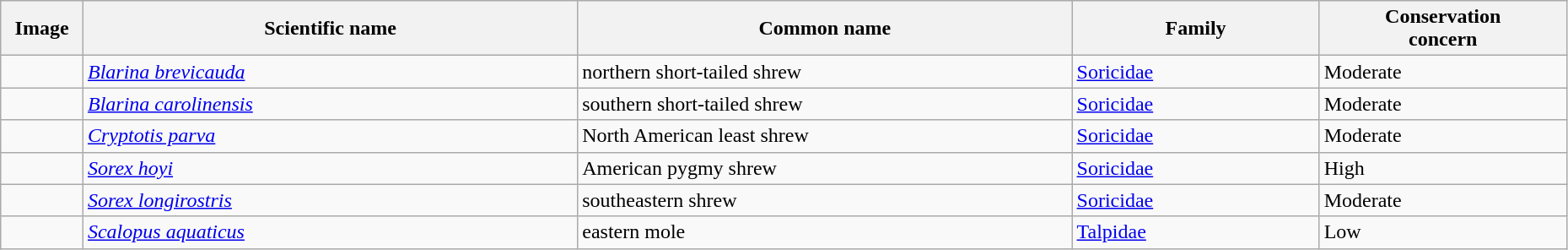<table class="wikitable sortable" style="width:98%">
<tr>
<th width = 5% class="unsortable"><strong>Image</strong></th>
<th width = 30%><strong>Scientific name</strong></th>
<th width = 30%><strong>Common name</strong></th>
<th width = 15%><strong>Family</strong></th>
<th width = 15%><strong>Conservation<br>concern</strong></th>
</tr>
<tr>
<td></td>
<td><em><a href='#'>Blarina brevicauda</a></em></td>
<td>northern short-tailed shrew</td>
<td><a href='#'>Soricidae</a></td>
<td>Moderate</td>
</tr>
<tr>
<td></td>
<td><em><a href='#'>Blarina carolinensis</a></em></td>
<td>southern short-tailed shrew</td>
<td><a href='#'>Soricidae</a></td>
<td>Moderate</td>
</tr>
<tr>
<td></td>
<td><em><a href='#'>Cryptotis parva</a></em></td>
<td>North American least shrew</td>
<td><a href='#'>Soricidae</a></td>
<td>Moderate</td>
</tr>
<tr>
<td></td>
<td><em><a href='#'>Sorex hoyi</a></em></td>
<td>American pygmy shrew</td>
<td><a href='#'>Soricidae</a></td>
<td>High</td>
</tr>
<tr>
<td></td>
<td><em><a href='#'>Sorex longirostris</a></em></td>
<td>southeastern shrew</td>
<td><a href='#'>Soricidae</a></td>
<td>Moderate</td>
</tr>
<tr>
<td></td>
<td><em><a href='#'>Scalopus aquaticus</a></em></td>
<td>eastern mole</td>
<td><a href='#'>Talpidae</a></td>
<td>Low</td>
</tr>
</table>
